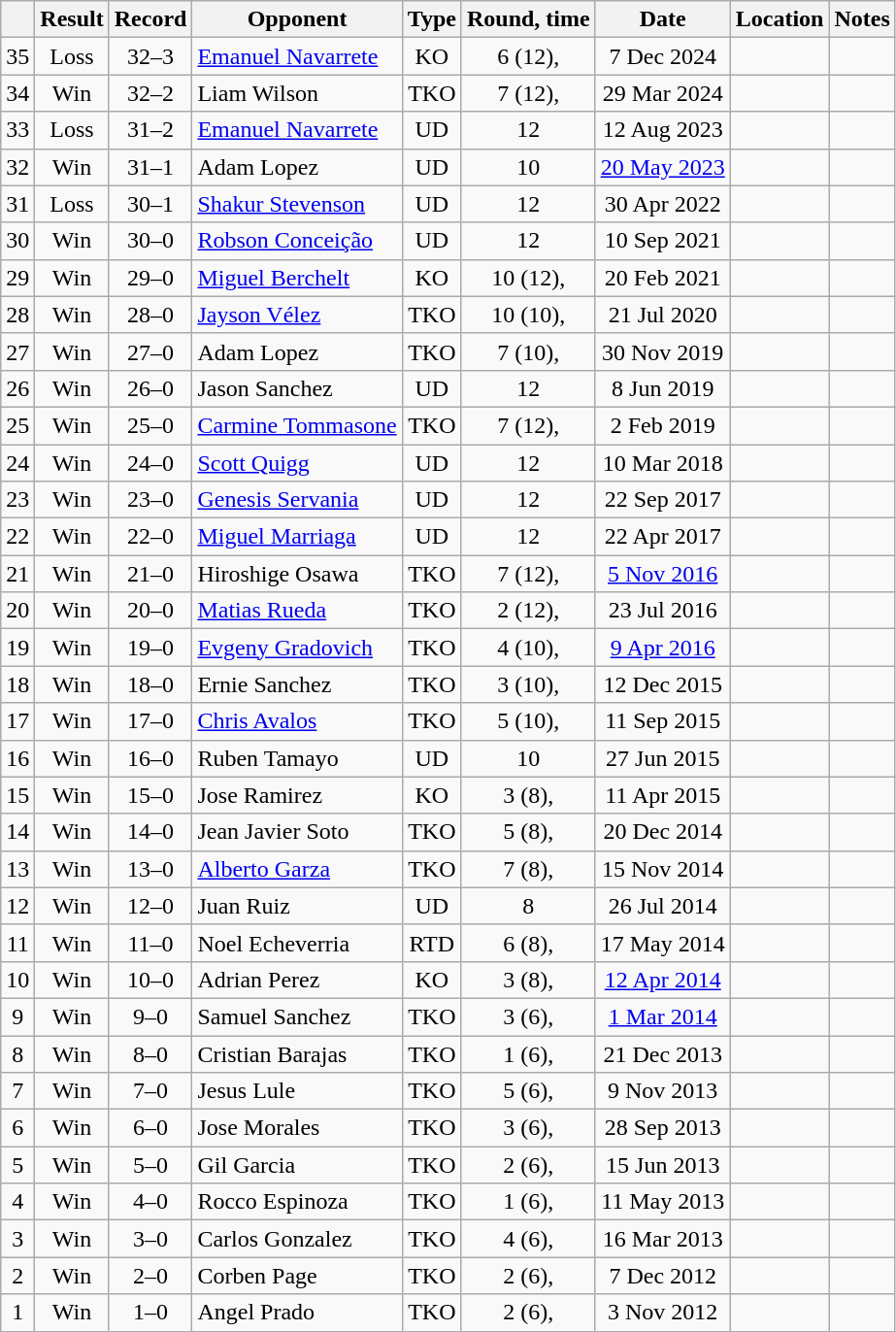<table class=wikitable style=text-align:center>
<tr>
<th></th>
<th>Result</th>
<th>Record</th>
<th>Opponent</th>
<th>Type</th>
<th>Round, time</th>
<th>Date</th>
<th>Location</th>
<th>Notes</th>
</tr>
<tr>
<td>35</td>
<td>Loss</td>
<td>32–3</td>
<td align=left><a href='#'>Emanuel Navarrete</a></td>
<td>KO</td>
<td>6 (12), </td>
<td>7 Dec 2024</td>
<td align=left></td>
<td align=left></td>
</tr>
<tr>
<td>34</td>
<td>Win</td>
<td>32–2</td>
<td align=left>Liam Wilson</td>
<td>TKO</td>
<td>7 (12), </td>
<td>29 Mar 2024</td>
<td align=left></td>
<td align=left></td>
</tr>
<tr>
<td>33</td>
<td>Loss</td>
<td>31–2</td>
<td align=left><a href='#'>Emanuel Navarrete</a></td>
<td>UD</td>
<td>12</td>
<td>12 Aug 2023</td>
<td align=left></td>
<td align=left></td>
</tr>
<tr>
<td>32</td>
<td>Win</td>
<td>31–1</td>
<td align=left>Adam Lopez</td>
<td>UD</td>
<td>10</td>
<td><a href='#'>20 May 2023</a></td>
<td align=left></td>
<td align=left></td>
</tr>
<tr>
<td>31</td>
<td>Loss</td>
<td>30–1</td>
<td align=left><a href='#'>Shakur Stevenson</a></td>
<td>UD</td>
<td>12</td>
<td>30 Apr 2022</td>
<td align=left></td>
<td align=left></td>
</tr>
<tr>
<td>30</td>
<td>Win</td>
<td>30–0</td>
<td align=left><a href='#'>Robson Conceição</a></td>
<td>UD</td>
<td>12</td>
<td>10 Sep 2021</td>
<td align=left></td>
<td align=left></td>
</tr>
<tr>
<td>29</td>
<td>Win</td>
<td>29–0</td>
<td align=left><a href='#'>Miguel Berchelt</a></td>
<td>KO</td>
<td>10 (12), </td>
<td>20 Feb 2021</td>
<td align=left></td>
<td align=left></td>
</tr>
<tr>
<td>28</td>
<td>Win</td>
<td>28–0</td>
<td align=left><a href='#'>Jayson Vélez</a></td>
<td>TKO</td>
<td>10 (10), </td>
<td>21 Jul 2020</td>
<td align=left></td>
<td align=left></td>
</tr>
<tr>
<td>27</td>
<td>Win</td>
<td>27–0</td>
<td align=left>Adam Lopez</td>
<td>TKO</td>
<td>7 (10), </td>
<td>30 Nov 2019</td>
<td align=left></td>
<td align=left></td>
</tr>
<tr>
<td>26</td>
<td>Win</td>
<td>26–0</td>
<td align=left>Jason Sanchez</td>
<td>UD</td>
<td>12</td>
<td>8 Jun 2019</td>
<td align=left></td>
<td align=left></td>
</tr>
<tr>
<td>25</td>
<td>Win</td>
<td>25–0</td>
<td align=left><a href='#'>Carmine Tommasone</a></td>
<td>TKO</td>
<td>7 (12), </td>
<td>2 Feb 2019</td>
<td align=left></td>
<td align=left></td>
</tr>
<tr>
<td>24</td>
<td>Win</td>
<td>24–0</td>
<td align=left><a href='#'>Scott Quigg</a></td>
<td>UD</td>
<td>12</td>
<td>10 Mar 2018</td>
<td align=left></td>
<td align=left></td>
</tr>
<tr>
<td>23</td>
<td>Win</td>
<td>23–0</td>
<td align=left><a href='#'>Genesis Servania</a></td>
<td>UD</td>
<td>12</td>
<td>22 Sep 2017</td>
<td align=left></td>
<td align=left></td>
</tr>
<tr>
<td>22</td>
<td>Win</td>
<td>22–0</td>
<td align=left><a href='#'>Miguel Marriaga</a></td>
<td>UD</td>
<td>12</td>
<td>22 Apr 2017</td>
<td align=left></td>
<td align=left></td>
</tr>
<tr>
<td>21</td>
<td>Win</td>
<td>21–0</td>
<td align=left>Hiroshige Osawa</td>
<td>TKO</td>
<td>7 (12), </td>
<td><a href='#'>5 Nov 2016</a></td>
<td align=left></td>
<td align=left></td>
</tr>
<tr>
<td>20</td>
<td>Win</td>
<td>20–0</td>
<td align=left><a href='#'>Matias Rueda</a></td>
<td>TKO</td>
<td>2 (12), </td>
<td>23 Jul 2016</td>
<td align=left></td>
<td align=left></td>
</tr>
<tr>
<td>19</td>
<td>Win</td>
<td>19–0</td>
<td align=left><a href='#'>Evgeny Gradovich</a></td>
<td>TKO</td>
<td>4 (10), </td>
<td><a href='#'>9 Apr 2016</a></td>
<td align=left></td>
<td align=left></td>
</tr>
<tr>
<td>18</td>
<td>Win</td>
<td>18–0</td>
<td align=left>Ernie Sanchez</td>
<td>TKO</td>
<td>3 (10), </td>
<td>12 Dec 2015</td>
<td align=left></td>
<td align=left></td>
</tr>
<tr>
<td>17</td>
<td>Win</td>
<td>17–0</td>
<td align=left><a href='#'>Chris Avalos</a></td>
<td>TKO</td>
<td>5 (10), </td>
<td>11 Sep 2015</td>
<td align=left></td>
<td align=left></td>
</tr>
<tr>
<td>16</td>
<td>Win</td>
<td>16–0</td>
<td align=left>Ruben Tamayo</td>
<td>UD</td>
<td>10</td>
<td>27 Jun 2015</td>
<td align=left></td>
<td align=left></td>
</tr>
<tr>
<td>15</td>
<td>Win</td>
<td>15–0</td>
<td align=left>Jose Ramirez</td>
<td>KO</td>
<td>3 (8), </td>
<td>11 Apr 2015</td>
<td align=left></td>
<td align=left></td>
</tr>
<tr>
<td>14</td>
<td>Win</td>
<td>14–0</td>
<td align=left>Jean Javier Soto</td>
<td>TKO</td>
<td>5 (8), </td>
<td>20 Dec 2014</td>
<td align=left></td>
<td align=left></td>
</tr>
<tr>
<td>13</td>
<td>Win</td>
<td>13–0</td>
<td align=left><a href='#'>Alberto Garza</a></td>
<td>TKO</td>
<td>7 (8), </td>
<td>15 Nov 2014</td>
<td align=left></td>
<td align=left></td>
</tr>
<tr>
<td>12</td>
<td>Win</td>
<td>12–0</td>
<td align=left>Juan Ruiz</td>
<td>UD</td>
<td>8</td>
<td>26 Jul 2014</td>
<td align=left></td>
<td align=left></td>
</tr>
<tr>
<td>11</td>
<td>Win</td>
<td>11–0</td>
<td align=left>Noel Echeverria</td>
<td>RTD</td>
<td>6 (8), </td>
<td>17 May 2014</td>
<td align=left></td>
<td align=left></td>
</tr>
<tr>
<td>10</td>
<td>Win</td>
<td>10–0</td>
<td align=left>Adrian Perez</td>
<td>KO</td>
<td>3 (8), </td>
<td><a href='#'>12 Apr 2014</a></td>
<td align=left></td>
<td align=left></td>
</tr>
<tr>
<td>9</td>
<td>Win</td>
<td>9–0</td>
<td align=left>Samuel Sanchez</td>
<td>TKO</td>
<td>3 (6), </td>
<td><a href='#'>1 Mar 2014</a></td>
<td align=left></td>
<td align=left></td>
</tr>
<tr>
<td>8</td>
<td>Win</td>
<td>8–0</td>
<td align=left>Cristian Barajas</td>
<td>TKO</td>
<td>1 (6), </td>
<td>21 Dec 2013</td>
<td align=left></td>
<td align=left></td>
</tr>
<tr>
<td>7</td>
<td>Win</td>
<td>7–0</td>
<td align=left>Jesus Lule</td>
<td>TKO</td>
<td>5 (6), </td>
<td>9 Nov 2013</td>
<td align=left></td>
<td align=left></td>
</tr>
<tr>
<td>6</td>
<td>Win</td>
<td>6–0</td>
<td align=left>Jose Morales</td>
<td>TKO</td>
<td>3 (6), </td>
<td>28 Sep 2013</td>
<td align=left></td>
<td align=left></td>
</tr>
<tr>
<td>5</td>
<td>Win</td>
<td>5–0</td>
<td align=left>Gil Garcia</td>
<td>TKO</td>
<td>2 (6), </td>
<td>15 Jun 2013</td>
<td align=left></td>
<td align=left></td>
</tr>
<tr>
<td>4</td>
<td>Win</td>
<td>4–0</td>
<td align=left>Rocco Espinoza</td>
<td>TKO</td>
<td>1 (6), </td>
<td>11 May 2013</td>
<td align=left></td>
<td align=left></td>
</tr>
<tr>
<td>3</td>
<td>Win</td>
<td>3–0</td>
<td align=left>Carlos Gonzalez</td>
<td>TKO</td>
<td>4 (6), </td>
<td>16 Mar 2013</td>
<td align=left></td>
<td align=left></td>
</tr>
<tr>
<td>2</td>
<td>Win</td>
<td>2–0</td>
<td align=left>Corben Page</td>
<td>TKO</td>
<td>2 (6), </td>
<td>7 Dec 2012</td>
<td align=left></td>
<td align=left></td>
</tr>
<tr>
<td>1</td>
<td>Win</td>
<td>1–0</td>
<td align=left>Angel Prado</td>
<td>TKO</td>
<td>2 (6), </td>
<td>3 Nov 2012</td>
<td align=left></td>
<td align=left></td>
</tr>
</table>
